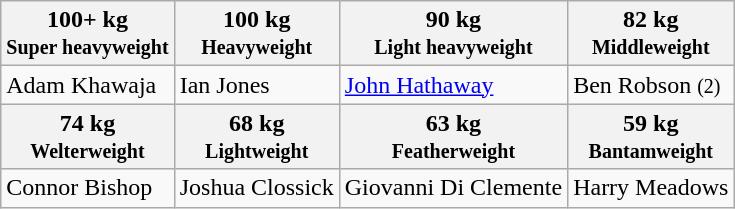<table class="wikitable">
<tr>
<th>100+ kg<br><small>Super heavyweight</small></th>
<th>100 kg<br><small>Heavyweight</small></th>
<th>90 kg<br><small>Light heavyweight</small></th>
<th>82 kg<br><small>Middleweight</small></th>
</tr>
<tr>
<td>Adam Khawaja</td>
<td>Ian Jones</td>
<td><a href='#'>John Hathaway</a></td>
<td>Ben Robson <small>(2)</small></td>
</tr>
<tr>
<th>74 kg<br><small>Welterweight</small></th>
<th>68 kg<br><small>Lightweight</small></th>
<th>63 kg<br><small>Featherweight</small></th>
<th>59 kg<br><small>Bantamweight</small></th>
</tr>
<tr>
<td>Connor Bishop</td>
<td>Joshua Clossick</td>
<td>Giovanni Di Clemente</td>
<td>Harry Meadows</td>
</tr>
</table>
